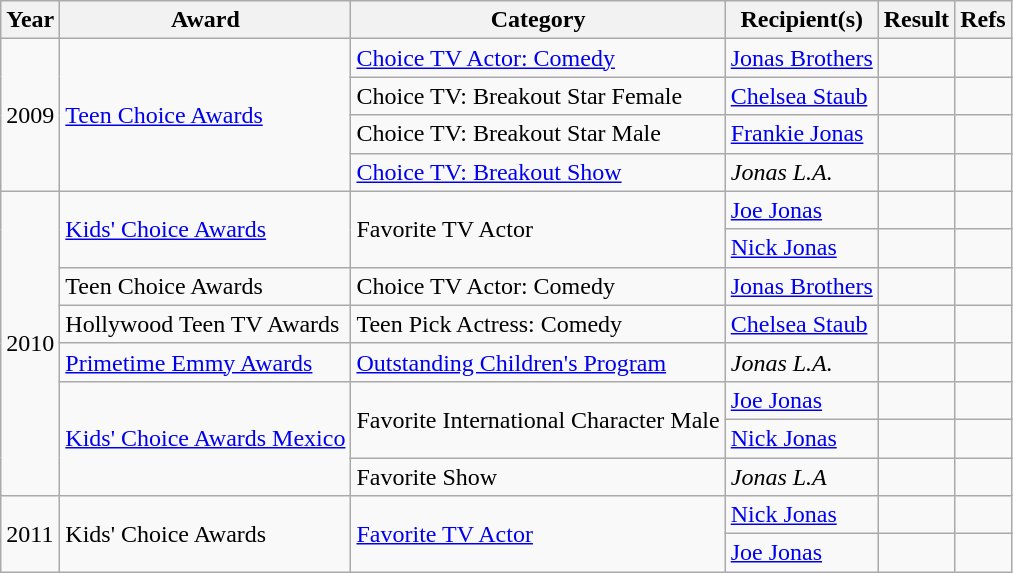<table class="wikitable">
<tr>
<th>Year</th>
<th>Award</th>
<th>Category</th>
<th>Recipient(s)</th>
<th>Result</th>
<th>Refs</th>
</tr>
<tr>
<td rowspan=4>2009</td>
<td rowspan=4><a href='#'>Teen Choice Awards</a></td>
<td><a href='#'>Choice TV Actor: Comedy</a></td>
<td><a href='#'>Jonas Brothers</a></td>
<td></td>
<td style="text-align:center;"></td>
</tr>
<tr>
<td>Choice TV: Breakout Star Female</td>
<td><a href='#'>Chelsea Staub</a></td>
<td></td>
<td style="text-align:center;"></td>
</tr>
<tr>
<td>Choice TV: Breakout Star Male</td>
<td><a href='#'>Frankie Jonas</a></td>
<td></td>
<td style="text-align:center;"></td>
</tr>
<tr>
<td><a href='#'>Choice TV: Breakout Show</a></td>
<td><em>Jonas L.A.</em></td>
<td></td>
<td style="text-align:center;"></td>
</tr>
<tr>
<td rowspan=8>2010</td>
<td rowspan=2><a href='#'>Kids' Choice Awards</a></td>
<td rowspan=2>Favorite TV Actor</td>
<td><a href='#'>Joe Jonas</a></td>
<td></td>
<td style="text-align:center;"></td>
</tr>
<tr>
<td><a href='#'>Nick Jonas</a></td>
<td></td>
<td style="text-align:center;"></td>
</tr>
<tr>
<td>Teen Choice Awards</td>
<td>Choice TV Actor: Comedy</td>
<td><a href='#'>Jonas Brothers</a></td>
<td></td>
<td style="text-align:center;"></td>
</tr>
<tr>
<td>Hollywood Teen TV Awards</td>
<td>Teen Pick Actress: Comedy</td>
<td><a href='#'>Chelsea Staub</a></td>
<td></td>
<td style="text-align:center;"></td>
</tr>
<tr>
<td><a href='#'>Primetime Emmy Awards</a></td>
<td><a href='#'>Outstanding Children's Program</a></td>
<td><em>Jonas L.A.</em></td>
<td></td>
<td style="text-align:center;"></td>
</tr>
<tr>
<td rowspan=3><a href='#'>Kids' Choice Awards Mexico</a></td>
<td rowspan=2>Favorite International Character Male</td>
<td><a href='#'>Joe Jonas</a></td>
<td></td>
<td style="text-align:center;"></td>
</tr>
<tr>
<td><a href='#'>Nick Jonas</a></td>
<td></td>
<td style="text-align:center;"></td>
</tr>
<tr>
<td>Favorite Show</td>
<td><em>Jonas L.A</em></td>
<td></td>
<td style="text-align:center;"></td>
</tr>
<tr>
<td rowspan=2>2011</td>
<td rowspan=2>Kids' Choice Awards</td>
<td rowspan=2><a href='#'>Favorite TV Actor</a></td>
<td><a href='#'>Nick Jonas</a></td>
<td></td>
<td style="text-align:center;"></td>
</tr>
<tr>
<td><a href='#'>Joe Jonas</a></td>
<td></td>
<td style="text-align:center;"></td>
</tr>
</table>
